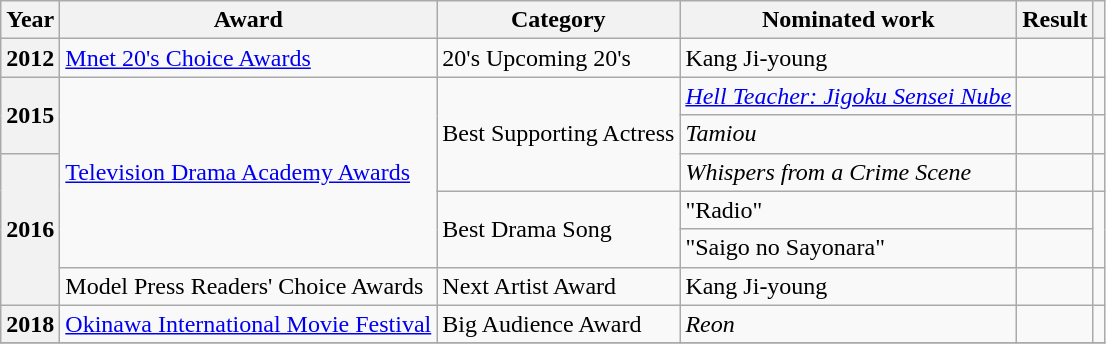<table class="wikitable plainrowheaders sortable" style="margin-right: 0;">
<tr>
<th scope="col">Year</th>
<th scope="col">Award</th>
<th scope="col">Category</th>
<th scope="col">Nominated work</th>
<th scope="col">Result</th>
<th scope="col" class="unsortable"></th>
</tr>
<tr>
<th scope="row">2012</th>
<td><a href='#'>Mnet 20's Choice Awards</a></td>
<td>20's Upcoming 20's</td>
<td>Kang Ji-young</td>
<td></td>
<td style="text-align:center"></td>
</tr>
<tr>
<th scope="row" rowspan="2">2015</th>
<td rowspan="5"><a href='#'>Television Drama Academy Awards</a></td>
<td rowspan="3">Best Supporting Actress</td>
<td><em><a href='#'>Hell Teacher: Jigoku Sensei Nube</a></em></td>
<td></td>
<td style="text-align:center"></td>
</tr>
<tr>
<td><em>Tamiou</em></td>
<td></td>
<td style="text-align:center"></td>
</tr>
<tr>
<th scope="row" rowspan="4">2016</th>
<td><em>Whispers from a Crime Scene</em></td>
<td></td>
<td style="text-align:center"></td>
</tr>
<tr>
<td rowspan="2">Best Drama Song</td>
<td>"Radio"</td>
<td></td>
<td style="text-align:center" rowspan="2"></td>
</tr>
<tr>
<td>"Saigo no Sayonara"</td>
<td></td>
</tr>
<tr>
<td>Model Press Readers' Choice Awards</td>
<td>Next Artist Award</td>
<td>Kang Ji-young</td>
<td></td>
<td style="text-align:center"></td>
</tr>
<tr>
<th scope="row">2018</th>
<td><a href='#'>Okinawa International Movie Festival</a></td>
<td>Big Audience Award</td>
<td><em>Reon</em></td>
<td></td>
<td style="text-align:center"></td>
</tr>
<tr>
</tr>
</table>
